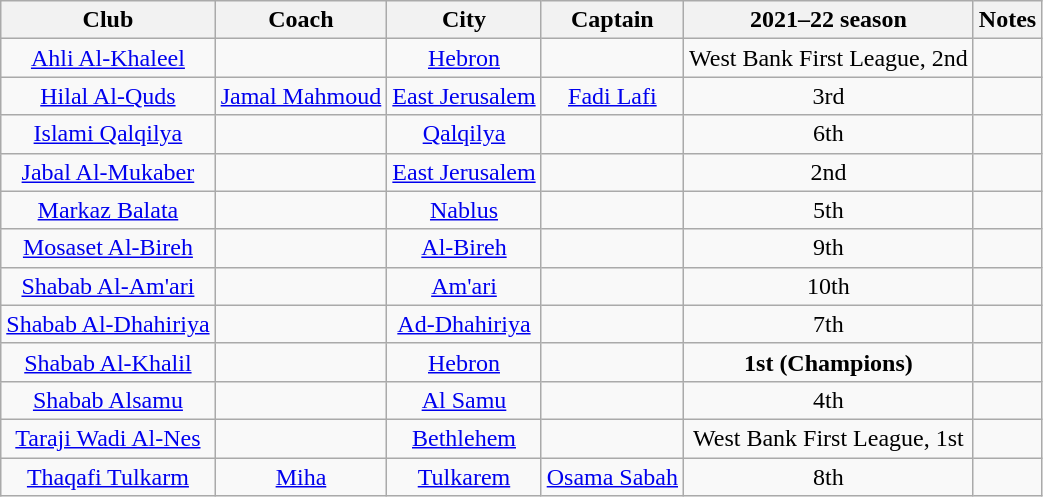<table class="wikitable" style="text-align: center;">
<tr>
<th>Club</th>
<th>Coach</th>
<th>City</th>
<th>Captain</th>
<th>2021–22 season</th>
<th>Notes</th>
</tr>
<tr>
<td><a href='#'>Ahli Al-Khaleel</a></td>
<td></td>
<td><a href='#'>Hebron</a></td>
<td></td>
<td>West Bank First League, 2nd</td>
<td></td>
</tr>
<tr>
<td><a href='#'>Hilal Al-Quds</a></td>
<td><a href='#'>Jamal Mahmoud</a></td>
<td><a href='#'>East Jerusalem</a></td>
<td><a href='#'>Fadi Lafi</a></td>
<td>3rd</td>
<td></td>
</tr>
<tr>
<td><a href='#'>Islami Qalqilya</a></td>
<td></td>
<td><a href='#'>Qalqilya</a></td>
<td></td>
<td>6th</td>
<td></td>
</tr>
<tr>
<td><a href='#'>Jabal Al-Mukaber</a></td>
<td></td>
<td><a href='#'>East Jerusalem</a></td>
<td></td>
<td>2nd</td>
<td></td>
</tr>
<tr>
<td><a href='#'>Markaz Balata</a></td>
<td></td>
<td><a href='#'>Nablus</a></td>
<td></td>
<td>5th</td>
<td></td>
</tr>
<tr>
<td><a href='#'>Mosaset Al-Bireh</a></td>
<td></td>
<td><a href='#'>Al-Bireh</a></td>
<td></td>
<td>9th</td>
<td></td>
</tr>
<tr>
<td><a href='#'>Shabab Al-Am'ari</a></td>
<td></td>
<td><a href='#'>Am'ari</a></td>
<td></td>
<td>10th</td>
<td></td>
</tr>
<tr>
<td><a href='#'>Shabab Al-Dhahiriya</a></td>
<td></td>
<td><a href='#'>Ad-Dhahiriya</a></td>
<td></td>
<td>7th</td>
<td></td>
</tr>
<tr>
<td><a href='#'>Shabab Al-Khalil</a></td>
<td></td>
<td><a href='#'>Hebron</a></td>
<td></td>
<td><strong>1st (Champions)</strong></td>
<td></td>
</tr>
<tr>
<td><a href='#'>Shabab Alsamu</a></td>
<td></td>
<td><a href='#'>Al Samu</a></td>
<td></td>
<td>4th</td>
<td></td>
</tr>
<tr>
<td><a href='#'>Taraji Wadi Al-Nes</a></td>
<td></td>
<td><a href='#'>Bethlehem</a></td>
<td></td>
<td>West Bank First League, 1st</td>
<td></td>
</tr>
<tr>
<td><a href='#'>Thaqafi Tulkarm</a></td>
<td><a href='#'>Miha</a></td>
<td><a href='#'>Tulkarem</a></td>
<td><a href='#'>Osama Sabah</a></td>
<td>8th</td>
<td></td>
</tr>
</table>
